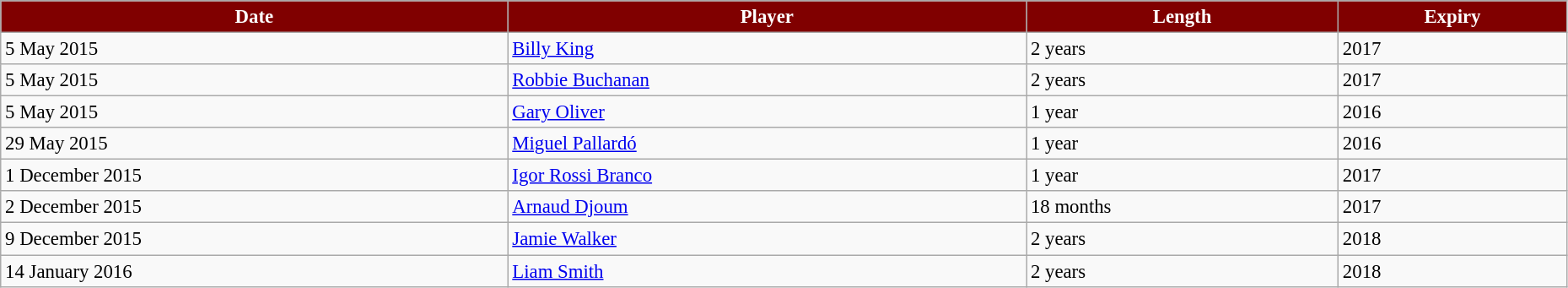<table class="wikitable" style="text-align:center; font-size:95%;width:98%; text-align:left">
<tr>
<th style="background:maroon; color:white;" scope="col">Date</th>
<th style="background:maroon; color:white;" scope="col">Player</th>
<th style="background:maroon; color:white;" scope="col">Length</th>
<th style="background:maroon; color:white;" scope="col">Expiry</th>
</tr>
<tr>
<td>5 May 2015</td>
<td> <a href='#'>Billy King</a></td>
<td>2 years</td>
<td>2017</td>
</tr>
<tr>
<td>5 May 2015</td>
<td> <a href='#'>Robbie Buchanan</a></td>
<td>2 years</td>
<td>2017</td>
</tr>
<tr>
<td>5 May 2015</td>
<td> <a href='#'>Gary Oliver</a></td>
<td>1 year</td>
<td>2016</td>
</tr>
<tr>
<td>29 May 2015</td>
<td> <a href='#'>Miguel Pallardó</a></td>
<td>1 year</td>
<td>2016</td>
</tr>
<tr>
<td>1 December 2015</td>
<td> <a href='#'>Igor Rossi Branco</a></td>
<td>1 year</td>
<td>2017</td>
</tr>
<tr>
<td>2 December 2015</td>
<td> <a href='#'>Arnaud Djoum</a></td>
<td>18 months</td>
<td>2017</td>
</tr>
<tr>
<td>9 December 2015</td>
<td> <a href='#'>Jamie Walker</a></td>
<td>2 years</td>
<td>2018</td>
</tr>
<tr>
<td>14 January 2016</td>
<td> <a href='#'>Liam Smith</a></td>
<td>2 years</td>
<td>2018</td>
</tr>
</table>
